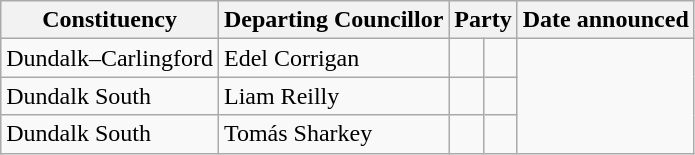<table class="wikitable sortable">
<tr>
<th>Constituency</th>
<th>Departing Councillor</th>
<th colspan="2">Party</th>
<th>Date announced</th>
</tr>
<tr>
<td>Dundalk–Carlingford</td>
<td>Edel Corrigan</td>
<td></td>
<td></td>
</tr>
<tr>
<td>Dundalk South</td>
<td>Liam Reilly</td>
<td></td>
<td></td>
</tr>
<tr>
<td>Dundalk South</td>
<td>Tomás Sharkey</td>
<td></td>
<td></td>
</tr>
</table>
